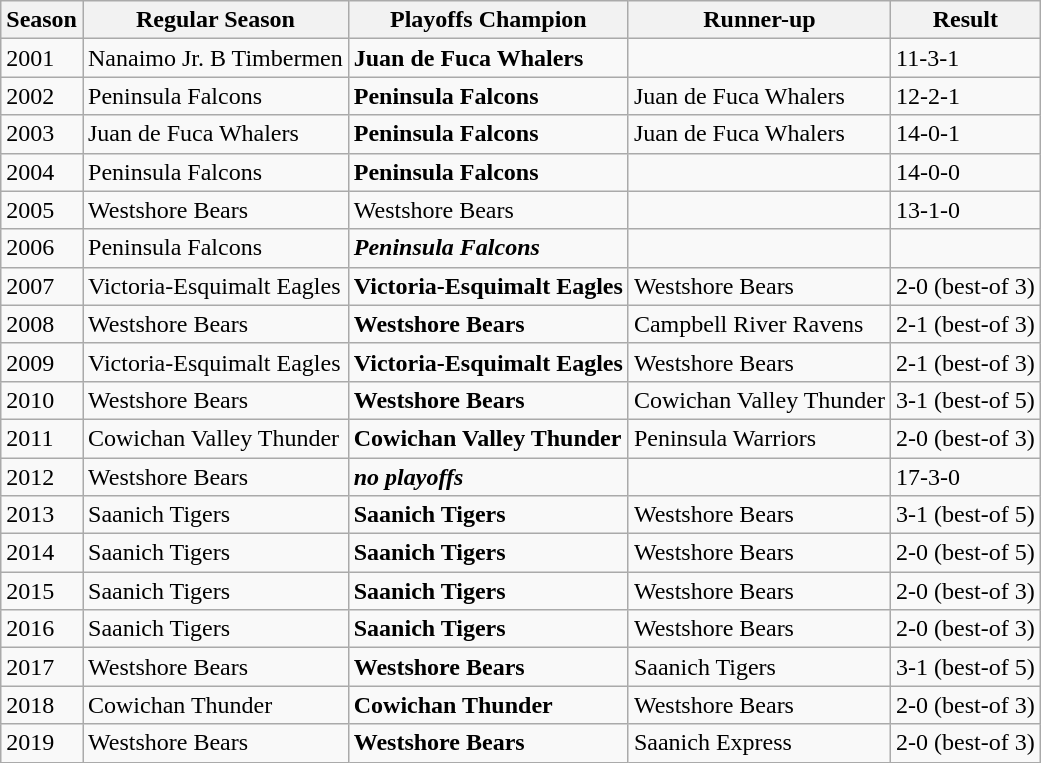<table class="wikitable">
<tr>
<th>Season</th>
<th>Regular Season</th>
<th>Playoffs Champion</th>
<th>Runner-up</th>
<th>Result</th>
</tr>
<tr>
<td>2001</td>
<td>Nanaimo Jr. B Timbermen</td>
<td><strong>Juan de Fuca Whalers</strong></td>
<td></td>
<td>11-3-1</td>
</tr>
<tr>
<td>2002</td>
<td>Peninsula Falcons</td>
<td><strong>Peninsula Falcons</strong></td>
<td>Juan de Fuca Whalers</td>
<td>12-2-1</td>
</tr>
<tr>
<td>2003</td>
<td>Juan de Fuca Whalers</td>
<td><strong>Peninsula Falcons</strong></td>
<td>Juan de Fuca Whalers</td>
<td>14-0-1</td>
</tr>
<tr>
<td>2004</td>
<td>Peninsula Falcons</td>
<td><strong>Peninsula Falcons</strong></td>
<td></td>
<td>14-0-0</td>
</tr>
<tr>
<td>2005</td>
<td>Westshore Bears</td>
<td>Westshore Bears</td>
<td></td>
<td>13-1-0</td>
</tr>
<tr>
<td>2006</td>
<td>Peninsula Falcons</td>
<td><strong><em>Peninsula Falcons</em></strong></td>
<td></td>
<td></td>
</tr>
<tr>
<td>2007</td>
<td>Victoria-Esquimalt Eagles</td>
<td><strong>Victoria-Esquimalt Eagles</strong></td>
<td>Westshore Bears</td>
<td>2-0 (best-of 3)</td>
</tr>
<tr>
<td>2008</td>
<td>Westshore Bears</td>
<td><strong>Westshore Bears</strong></td>
<td>Campbell River Ravens</td>
<td>2-1 (best-of 3)</td>
</tr>
<tr>
<td>2009</td>
<td>Victoria-Esquimalt Eagles</td>
<td><strong>Victoria-Esquimalt Eagles</strong></td>
<td>Westshore Bears</td>
<td>2-1 (best-of 3)</td>
</tr>
<tr>
<td>2010</td>
<td>Westshore Bears</td>
<td><strong>Westshore Bears</strong></td>
<td>Cowichan Valley Thunder</td>
<td>3-1 (best-of 5)</td>
</tr>
<tr>
<td>2011</td>
<td>Cowichan Valley Thunder</td>
<td><strong>Cowichan Valley Thunder</strong></td>
<td>Peninsula Warriors</td>
<td>2-0 (best-of 3)</td>
</tr>
<tr>
<td>2012</td>
<td>Westshore Bears</td>
<td><strong><em>no playoffs</em></strong></td>
<td></td>
<td>17-3-0</td>
</tr>
<tr>
<td>2013</td>
<td>Saanich Tigers</td>
<td><strong>Saanich Tigers</strong></td>
<td>Westshore Bears</td>
<td>3-1 (best-of 5)</td>
</tr>
<tr>
<td>2014</td>
<td>Saanich Tigers</td>
<td><strong>Saanich Tigers</strong></td>
<td>Westshore Bears</td>
<td>2-0 (best-of 5)</td>
</tr>
<tr>
<td>2015</td>
<td>Saanich Tigers</td>
<td><strong>Saanich Tigers</strong></td>
<td>Westshore Bears</td>
<td>2-0 (best-of 3)</td>
</tr>
<tr>
<td>2016</td>
<td>Saanich Tigers</td>
<td><strong>Saanich Tigers</strong></td>
<td>Westshore Bears</td>
<td>2-0 (best-of 3)</td>
</tr>
<tr>
<td>2017</td>
<td>Westshore Bears</td>
<td><strong>Westshore Bears</strong></td>
<td>Saanich Tigers</td>
<td>3-1 (best-of 5)</td>
</tr>
<tr>
<td>2018</td>
<td>Cowichan Thunder</td>
<td><strong>Cowichan Thunder</strong></td>
<td>Westshore Bears</td>
<td>2-0 (best-of 3)</td>
</tr>
<tr>
<td>2019</td>
<td>Westshore Bears</td>
<td><strong>Westshore Bears</strong></td>
<td>Saanich Express</td>
<td>2-0 (best-of 3)</td>
</tr>
</table>
